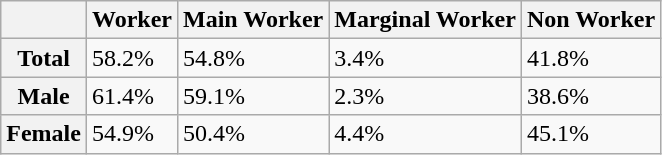<table class="wikitable">
<tr>
<th></th>
<th>Worker</th>
<th>Main Worker</th>
<th>Marginal Worker</th>
<th>Non Worker</th>
</tr>
<tr>
<th>Total</th>
<td>58.2%</td>
<td>54.8%</td>
<td>3.4%</td>
<td>41.8%</td>
</tr>
<tr>
<th>Male</th>
<td>61.4%</td>
<td>59.1%</td>
<td>2.3%</td>
<td>38.6%</td>
</tr>
<tr>
<th>Female</th>
<td>54.9%</td>
<td>50.4%</td>
<td>4.4%</td>
<td>45.1%</td>
</tr>
</table>
